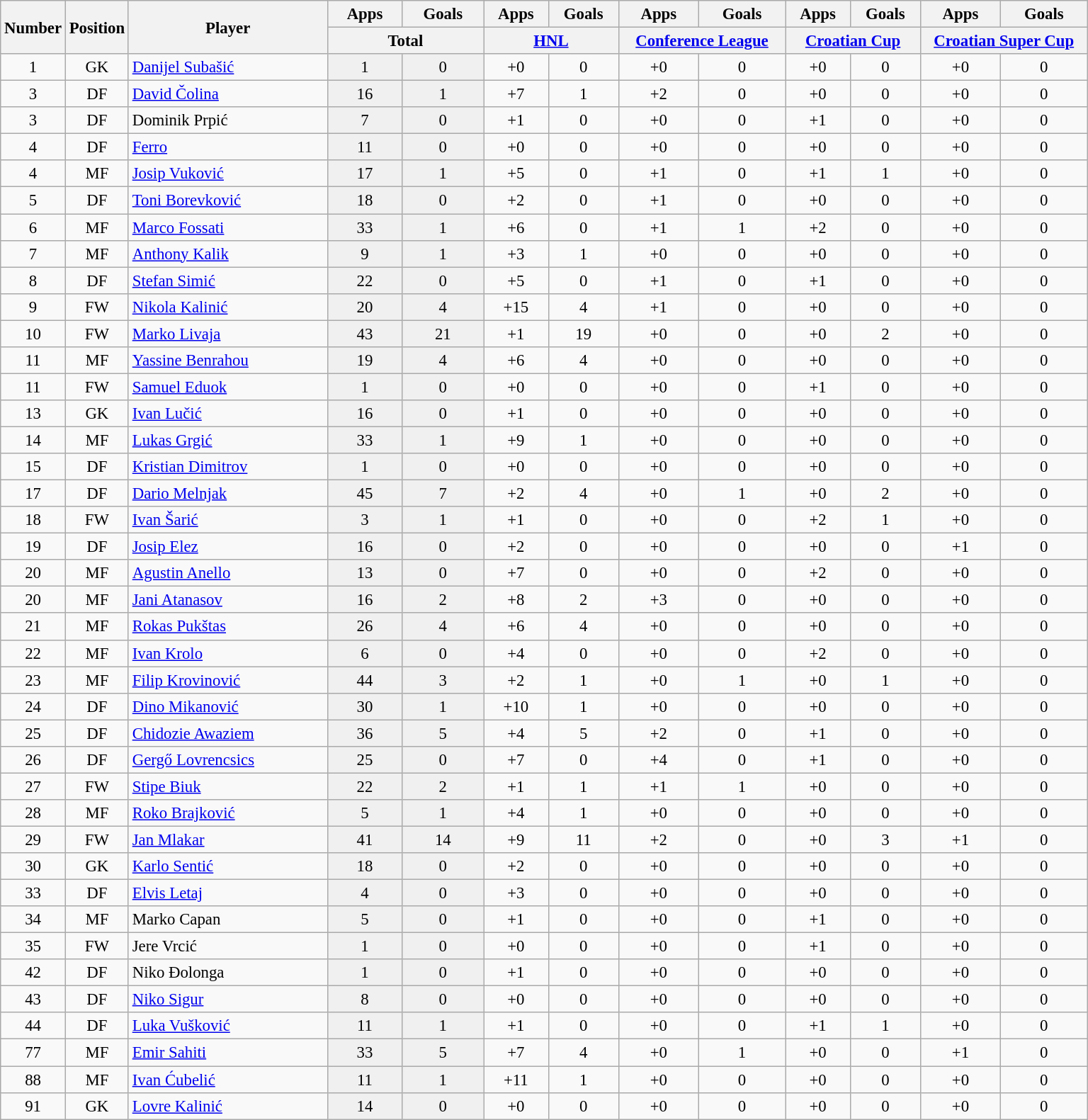<table class="wikitable sortable" style="font-size: 95%; text-align: center;">
<tr>
<th width=40 rowspan="2" align="center">Number</th>
<th width=40 rowspan="2" align="center">Position</th>
<th width=180 rowspan="2" align="center">Player</th>
<th>Apps</th>
<th>Goals</th>
<th>Apps</th>
<th>Goals</th>
<th>Apps</th>
<th>Goals</th>
<th>Apps</th>
<th>Goals</th>
<th>Apps</th>
<th>Goals</th>
</tr>
<tr>
<th class="unsortable" width=140 colspan="2" align="center">Total</th>
<th class="unsortable" width=120 colspan="2" align="center"><a href='#'>HNL</a></th>
<th class="unsortable" width=150 colspan="2" align="center"><a href='#'>Conference League</a></th>
<th class="unsortable" width=120 colspan="2" align="center"><a href='#'>Croatian Cup</a></th>
<th class="unsortable" width=150 colspan="2" align="center"><a href='#'>Croatian Super Cup</a></th>
</tr>
<tr>
<td>1</td>
<td>GK</td>
<td style="text-align:left;"> <a href='#'>Danijel Subašić</a></td>
<td style="background: #F0F0F0">1</td>
<td style="background: #F0F0F0">0</td>
<td>+0</td>
<td>0</td>
<td>+0</td>
<td>0</td>
<td>+0</td>
<td>0</td>
<td>+0</td>
<td>0</td>
</tr>
<tr>
<td>3</td>
<td>DF</td>
<td style="text-align:left;"> <a href='#'>David Čolina</a></td>
<td style="background: #F0F0F0">16</td>
<td style="background: #F0F0F0">1</td>
<td>+7</td>
<td>1</td>
<td>+2</td>
<td>0</td>
<td>+0</td>
<td>0</td>
<td>+0</td>
<td>0</td>
</tr>
<tr>
<td>3</td>
<td>DF</td>
<td style="text-align:left;"> Dominik Prpić</td>
<td style="background: #F0F0F0">7</td>
<td style="background: #F0F0F0">0</td>
<td>+1</td>
<td>0</td>
<td>+0</td>
<td>0</td>
<td>+1</td>
<td>0</td>
<td>+0</td>
<td>0</td>
</tr>
<tr>
<td>4</td>
<td>DF</td>
<td style="text-align:left;"> <a href='#'>Ferro</a></td>
<td style="background: #F0F0F0">11</td>
<td style="background: #F0F0F0">0</td>
<td>+0</td>
<td>0</td>
<td>+0</td>
<td>0</td>
<td>+0</td>
<td>0</td>
<td>+0</td>
<td>0</td>
</tr>
<tr>
<td>4</td>
<td>MF</td>
<td style="text-align:left;"> <a href='#'>Josip Vuković</a></td>
<td style="background: #F0F0F0">17</td>
<td style="background: #F0F0F0">1</td>
<td>+5</td>
<td>0</td>
<td>+1</td>
<td>0</td>
<td>+1</td>
<td>1</td>
<td>+0</td>
<td>0</td>
</tr>
<tr>
<td>5</td>
<td>DF</td>
<td style="text-align:left;"> <a href='#'>Toni Borevković</a></td>
<td style="background: #F0F0F0">18</td>
<td style="background: #F0F0F0">0</td>
<td>+2</td>
<td>0</td>
<td>+1</td>
<td>0</td>
<td>+0</td>
<td>0</td>
<td>+0</td>
<td>0</td>
</tr>
<tr>
<td>6</td>
<td>MF</td>
<td style="text-align:left;"> <a href='#'>Marco Fossati</a></td>
<td style="background: #F0F0F0">33</td>
<td style="background: #F0F0F0">1</td>
<td>+6</td>
<td>0</td>
<td>+1</td>
<td>1</td>
<td>+2</td>
<td>0</td>
<td>+0</td>
<td>0</td>
</tr>
<tr>
<td>7</td>
<td>MF</td>
<td style="text-align:left;"> <a href='#'>Anthony Kalik</a></td>
<td style="background: #F0F0F0">9</td>
<td style="background: #F0F0F0">1</td>
<td>+3</td>
<td>1</td>
<td>+0</td>
<td>0</td>
<td>+0</td>
<td>0</td>
<td>+0</td>
<td>0</td>
</tr>
<tr>
<td>8</td>
<td>DF</td>
<td style="text-align:left;"> <a href='#'>Stefan Simić</a></td>
<td style="background: #F0F0F0">22</td>
<td style="background: #F0F0F0">0</td>
<td>+5</td>
<td>0</td>
<td>+1</td>
<td>0</td>
<td>+1</td>
<td>0</td>
<td>+0</td>
<td>0</td>
</tr>
<tr>
<td>9</td>
<td>FW</td>
<td style="text-align:left;"> <a href='#'>Nikola Kalinić</a></td>
<td style="background: #F0F0F0">20</td>
<td style="background: #F0F0F0">4</td>
<td>+15</td>
<td>4</td>
<td>+1</td>
<td>0</td>
<td>+0</td>
<td>0</td>
<td>+0</td>
<td>0</td>
</tr>
<tr>
<td>10</td>
<td>FW</td>
<td style="text-align:left;"> <a href='#'>Marko Livaja</a></td>
<td style="background: #F0F0F0">43</td>
<td style="background: #F0F0F0">21</td>
<td>+1</td>
<td>19</td>
<td>+0</td>
<td>0</td>
<td>+0</td>
<td>2</td>
<td>+0</td>
<td>0</td>
</tr>
<tr>
<td>11</td>
<td>MF</td>
<td style="text-align:left;"> <a href='#'>Yassine Benrahou</a></td>
<td style="background: #F0F0F0">19</td>
<td style="background: #F0F0F0">4</td>
<td>+6</td>
<td>4</td>
<td>+0</td>
<td>0</td>
<td>+0</td>
<td>0</td>
<td>+0</td>
<td>0</td>
</tr>
<tr>
<td>11</td>
<td>FW</td>
<td style="text-align:left;"> <a href='#'>Samuel Eduok</a></td>
<td style="background: #F0F0F0">1</td>
<td style="background: #F0F0F0">0</td>
<td>+0</td>
<td>0</td>
<td>+0</td>
<td>0</td>
<td>+1</td>
<td>0</td>
<td>+0</td>
<td>0</td>
</tr>
<tr>
<td>13</td>
<td>GK</td>
<td style="text-align:left;"> <a href='#'>Ivan Lučić</a></td>
<td style="background: #F0F0F0">16</td>
<td style="background: #F0F0F0">0</td>
<td>+1</td>
<td>0</td>
<td>+0</td>
<td>0</td>
<td>+0</td>
<td>0</td>
<td>+0</td>
<td>0</td>
</tr>
<tr>
<td>14</td>
<td>MF</td>
<td style="text-align:left;"> <a href='#'>Lukas Grgić</a></td>
<td style="background: #F0F0F0">33</td>
<td style="background: #F0F0F0">1</td>
<td>+9</td>
<td>1</td>
<td>+0</td>
<td>0</td>
<td>+0</td>
<td>0</td>
<td>+0</td>
<td>0</td>
</tr>
<tr>
<td>15</td>
<td>DF</td>
<td style="text-align:left;"> <a href='#'>Kristian Dimitrov</a></td>
<td style="background: #F0F0F0">1</td>
<td style="background: #F0F0F0">0</td>
<td>+0</td>
<td>0</td>
<td>+0</td>
<td>0</td>
<td>+0</td>
<td>0</td>
<td>+0</td>
<td>0</td>
</tr>
<tr>
<td>17</td>
<td>DF</td>
<td style="text-align:left;"> <a href='#'>Dario Melnjak</a></td>
<td style="background: #F0F0F0">45</td>
<td style="background: #F0F0F0">7</td>
<td>+2</td>
<td>4</td>
<td>+0</td>
<td>1</td>
<td>+0</td>
<td>2</td>
<td>+0</td>
<td>0</td>
</tr>
<tr>
<td>18</td>
<td>FW</td>
<td style="text-align:left;"> <a href='#'>Ivan Šarić</a></td>
<td style="background: #F0F0F0">3</td>
<td style="background: #F0F0F0">1</td>
<td>+1</td>
<td>0</td>
<td>+0</td>
<td>0</td>
<td>+2</td>
<td>1</td>
<td>+0</td>
<td>0</td>
</tr>
<tr>
<td>19</td>
<td>DF</td>
<td style="text-align:left;"> <a href='#'>Josip Elez</a></td>
<td style="background: #F0F0F0">16</td>
<td style="background: #F0F0F0">0</td>
<td>+2</td>
<td>0</td>
<td>+0</td>
<td>0</td>
<td>+0</td>
<td>0</td>
<td>+1</td>
<td>0</td>
</tr>
<tr>
<td>20</td>
<td>MF</td>
<td style="text-align:left;"> <a href='#'>Agustin Anello</a></td>
<td style="background: #F0F0F0">13</td>
<td style="background: #F0F0F0">0</td>
<td>+7</td>
<td>0</td>
<td>+0</td>
<td>0</td>
<td>+2</td>
<td>0</td>
<td>+0</td>
<td>0</td>
</tr>
<tr>
<td>20</td>
<td>MF</td>
<td style="text-align:left;"> <a href='#'>Jani Atanasov</a></td>
<td style="background: #F0F0F0">16</td>
<td style="background: #F0F0F0">2</td>
<td>+8</td>
<td>2</td>
<td>+3</td>
<td>0</td>
<td>+0</td>
<td>0</td>
<td>+0</td>
<td>0</td>
</tr>
<tr>
<td>21</td>
<td>MF</td>
<td style="text-align:left;"> <a href='#'>Rokas Pukštas</a></td>
<td style="background: #F0F0F0">26</td>
<td style="background: #F0F0F0">4</td>
<td>+6</td>
<td>4</td>
<td>+0</td>
<td>0</td>
<td>+0</td>
<td>0</td>
<td>+0</td>
<td>0</td>
</tr>
<tr>
<td>22</td>
<td>MF</td>
<td style="text-align:left;"> <a href='#'>Ivan Krolo</a></td>
<td style="background: #F0F0F0">6</td>
<td style="background: #F0F0F0">0</td>
<td>+4</td>
<td>0</td>
<td>+0</td>
<td>0</td>
<td>+2</td>
<td>0</td>
<td>+0</td>
<td>0</td>
</tr>
<tr>
<td>23</td>
<td>MF</td>
<td style="text-align:left;"> <a href='#'>Filip Krovinović</a></td>
<td style="background: #F0F0F0">44</td>
<td style="background: #F0F0F0">3</td>
<td>+2</td>
<td>1</td>
<td>+0</td>
<td>1</td>
<td>+0</td>
<td>1</td>
<td>+0</td>
<td>0</td>
</tr>
<tr>
<td>24</td>
<td>DF</td>
<td style="text-align:left;"> <a href='#'>Dino Mikanović</a></td>
<td style="background: #F0F0F0">30</td>
<td style="background: #F0F0F0">1</td>
<td>+10</td>
<td>1</td>
<td>+0</td>
<td>0</td>
<td>+0</td>
<td>0</td>
<td>+0</td>
<td>0</td>
</tr>
<tr>
<td>25</td>
<td>DF</td>
<td style="text-align:left;"> <a href='#'>Chidozie Awaziem</a></td>
<td style="background: #F0F0F0">36</td>
<td style="background: #F0F0F0">5</td>
<td>+4</td>
<td>5</td>
<td>+2</td>
<td>0</td>
<td>+1</td>
<td>0</td>
<td>+0</td>
<td>0</td>
</tr>
<tr>
<td>26</td>
<td>DF</td>
<td style="text-align:left;"> <a href='#'>Gergő Lovrencsics</a></td>
<td style="background: #F0F0F0">25</td>
<td style="background: #F0F0F0">0</td>
<td>+7</td>
<td>0</td>
<td>+4</td>
<td>0</td>
<td>+1</td>
<td>0</td>
<td>+0</td>
<td>0</td>
</tr>
<tr>
<td>27</td>
<td>FW</td>
<td style="text-align:left;"> <a href='#'>Stipe Biuk</a></td>
<td style="background: #F0F0F0">22</td>
<td style="background: #F0F0F0">2</td>
<td>+1</td>
<td>1</td>
<td>+1</td>
<td>1</td>
<td>+0</td>
<td>0</td>
<td>+0</td>
<td>0</td>
</tr>
<tr>
<td>28</td>
<td>MF</td>
<td style="text-align:left;"> <a href='#'>Roko Brajković</a></td>
<td style="background: #F0F0F0">5</td>
<td style="background: #F0F0F0">1</td>
<td>+4</td>
<td>1</td>
<td>+0</td>
<td>0</td>
<td>+0</td>
<td>0</td>
<td>+0</td>
<td>0</td>
</tr>
<tr>
<td>29</td>
<td>FW</td>
<td style="text-align:left;"> <a href='#'>Jan Mlakar</a></td>
<td style="background: #F0F0F0">41</td>
<td style="background: #F0F0F0">14</td>
<td>+9</td>
<td>11</td>
<td>+2</td>
<td>0</td>
<td>+0</td>
<td>3</td>
<td>+1</td>
<td>0</td>
</tr>
<tr>
<td>30</td>
<td>GK</td>
<td style="text-align:left;"> <a href='#'>Karlo Sentić</a></td>
<td style="background: #F0F0F0">18</td>
<td style="background: #F0F0F0">0</td>
<td>+2</td>
<td>0</td>
<td>+0</td>
<td>0</td>
<td>+0</td>
<td>0</td>
<td>+0</td>
<td>0</td>
</tr>
<tr>
<td>33</td>
<td>DF</td>
<td style="text-align:left;"> <a href='#'>Elvis Letaj</a></td>
<td style="background: #F0F0F0">4</td>
<td style="background: #F0F0F0">0</td>
<td>+3</td>
<td>0</td>
<td>+0</td>
<td>0</td>
<td>+0</td>
<td>0</td>
<td>+0</td>
<td>0</td>
</tr>
<tr>
<td>34</td>
<td>MF</td>
<td style="text-align:left;"> Marko Capan</td>
<td style="background: #F0F0F0">5</td>
<td style="background: #F0F0F0">0</td>
<td>+1</td>
<td>0</td>
<td>+0</td>
<td>0</td>
<td>+1</td>
<td>0</td>
<td>+0</td>
<td>0</td>
</tr>
<tr>
<td>35</td>
<td>FW</td>
<td style="text-align:left;"> Jere Vrcić</td>
<td style="background: #F0F0F0">1</td>
<td style="background: #F0F0F0">0</td>
<td>+0</td>
<td>0</td>
<td>+0</td>
<td>0</td>
<td>+1</td>
<td>0</td>
<td>+0</td>
<td>0</td>
</tr>
<tr>
<td>42</td>
<td>DF</td>
<td style="text-align:left;"> Niko Đolonga</td>
<td style="background: #F0F0F0">1</td>
<td style="background: #F0F0F0">0</td>
<td>+1</td>
<td>0</td>
<td>+0</td>
<td>0</td>
<td>+0</td>
<td>0</td>
<td>+0</td>
<td>0</td>
</tr>
<tr>
<td>43</td>
<td>DF</td>
<td style="text-align:left;"> <a href='#'>Niko Sigur</a></td>
<td style="background: #F0F0F0">8</td>
<td style="background: #F0F0F0">0</td>
<td>+0</td>
<td>0</td>
<td>+0</td>
<td>0</td>
<td>+0</td>
<td>0</td>
<td>+0</td>
<td>0</td>
</tr>
<tr>
<td>44</td>
<td>DF</td>
<td style="text-align:left;"> <a href='#'>Luka Vušković</a></td>
<td style="background: #F0F0F0">11</td>
<td style="background: #F0F0F0">1</td>
<td>+1</td>
<td>0</td>
<td>+0</td>
<td>0</td>
<td>+1</td>
<td>1</td>
<td>+0</td>
<td>0</td>
</tr>
<tr>
<td>77</td>
<td>MF</td>
<td style="text-align:left;"> <a href='#'>Emir Sahiti</a></td>
<td style="background: #F0F0F0">33</td>
<td style="background: #F0F0F0">5</td>
<td>+7</td>
<td>4</td>
<td>+0</td>
<td>1</td>
<td>+0</td>
<td>0</td>
<td>+1</td>
<td>0</td>
</tr>
<tr>
<td>88</td>
<td>MF</td>
<td style="text-align:left;"> <a href='#'>Ivan Ćubelić</a></td>
<td style="background: #F0F0F0">11</td>
<td style="background: #F0F0F0">1</td>
<td>+11</td>
<td>1</td>
<td>+0</td>
<td>0</td>
<td>+0</td>
<td>0</td>
<td>+0</td>
<td>0</td>
</tr>
<tr>
<td>91</td>
<td>GK</td>
<td style="text-align:left;"> <a href='#'>Lovre Kalinić</a></td>
<td style="background: #F0F0F0">14</td>
<td style="background: #F0F0F0">0</td>
<td>+0</td>
<td>0</td>
<td>+0</td>
<td>0</td>
<td>+0</td>
<td>0</td>
<td>+0</td>
<td>0</td>
</tr>
</table>
